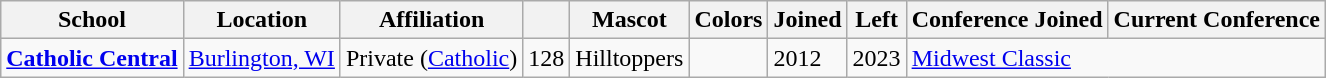<table class="wikitable sortable">
<tr>
<th>School</th>
<th>Location</th>
<th>Affiliation</th>
<th></th>
<th>Mascot</th>
<th>Colors</th>
<th>Joined</th>
<th>Left</th>
<th>Conference Joined</th>
<th>Current Conference</th>
</tr>
<tr>
<td><a href='#'><strong>Catholic Central</strong></a></td>
<td><a href='#'>Burlington, WI</a></td>
<td>Private (<a href='#'>Catholic</a>)</td>
<td>128</td>
<td>Hilltoppers</td>
<td> </td>
<td>2012</td>
<td>2023</td>
<td colspan="2"><a href='#'>Midwest Classic</a></td>
</tr>
</table>
